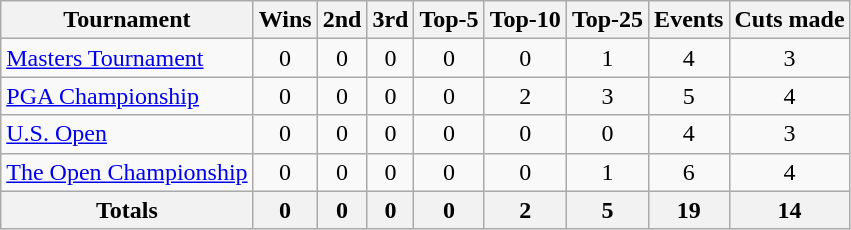<table class=wikitable style=text-align:center>
<tr>
<th>Tournament</th>
<th>Wins</th>
<th>2nd</th>
<th>3rd</th>
<th>Top-5</th>
<th>Top-10</th>
<th>Top-25</th>
<th>Events</th>
<th>Cuts made</th>
</tr>
<tr>
<td align=left><a href='#'>Masters Tournament</a></td>
<td>0</td>
<td>0</td>
<td>0</td>
<td>0</td>
<td>0</td>
<td>1</td>
<td>4</td>
<td>3</td>
</tr>
<tr>
<td align=left><a href='#'>PGA Championship</a></td>
<td>0</td>
<td>0</td>
<td>0</td>
<td>0</td>
<td>2</td>
<td>3</td>
<td>5</td>
<td>4</td>
</tr>
<tr>
<td align=left><a href='#'>U.S. Open</a></td>
<td>0</td>
<td>0</td>
<td>0</td>
<td>0</td>
<td>0</td>
<td>0</td>
<td>4</td>
<td>3</td>
</tr>
<tr>
<td align=left><a href='#'>The Open Championship</a></td>
<td>0</td>
<td>0</td>
<td>0</td>
<td>0</td>
<td>0</td>
<td>1</td>
<td>6</td>
<td>4</td>
</tr>
<tr>
<th>Totals</th>
<th>0</th>
<th>0</th>
<th>0</th>
<th>0</th>
<th>2</th>
<th>5</th>
<th>19</th>
<th>14</th>
</tr>
</table>
